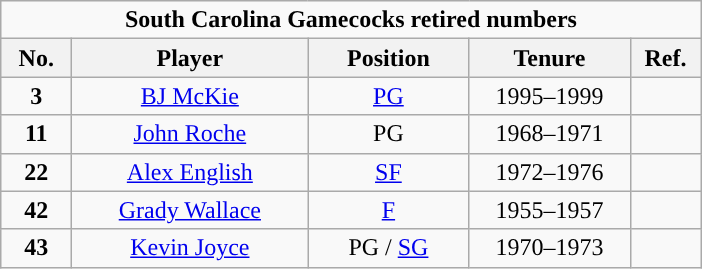<table class="wikitable sortable" style="text-align:center">
<tr>
<td colspan=6><strong>South Carolina Gamecocks retired numbers</strong></td>
</tr>
<tr>
<th width=40px>No.</th>
<th width=150px>Player</th>
<th width=100px>Position</th>
<th width=100px>Tenure</th>
<th width=40px>Ref.</th>
</tr>
<tr>
<td><strong>3</strong></td>
<td><a href='#'>BJ McKie</a></td>
<td><a href='#'>PG</a></td>
<td>1995–1999</td>
<td></td>
</tr>
<tr>
<td><strong>11</strong></td>
<td><a href='#'>John Roche</a></td>
<td>PG</td>
<td>1968–1971</td>
<td></td>
</tr>
<tr>
<td><strong>22</strong></td>
<td><a href='#'>Alex English</a></td>
<td><a href='#'>SF</a></td>
<td>1972–1976</td>
<td></td>
</tr>
<tr>
<td><strong>42</strong></td>
<td><a href='#'>Grady Wallace</a></td>
<td><a href='#'>F</a></td>
<td>1955–1957</td>
<td></td>
</tr>
<tr>
<td><strong>43</strong></td>
<td><a href='#'>Kevin Joyce</a></td>
<td>PG / <a href='#'>SG</a></td>
<td>1970–1973</td>
<td></td>
</tr>
</table>
